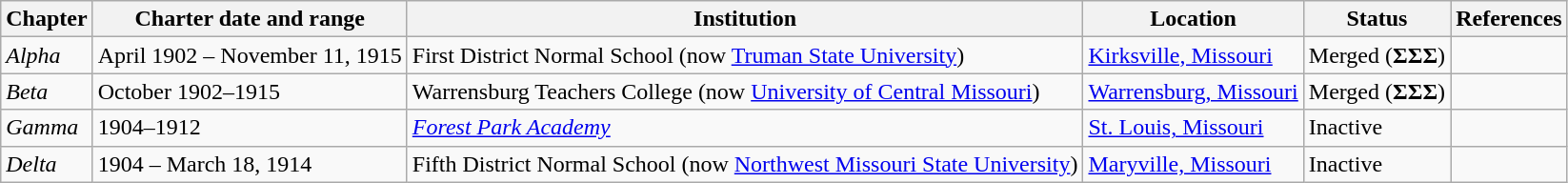<table class="wikitable sortable">
<tr>
<th>Chapter</th>
<th>Charter date and range</th>
<th>Institution</th>
<th>Location</th>
<th>Status</th>
<th>References</th>
</tr>
<tr>
<td><em>Alpha</em></td>
<td>April 1902 – November 11, 1915</td>
<td>First District Normal School (now <a href='#'>Truman State University</a>)</td>
<td><a href='#'>Kirksville, Missouri</a></td>
<td>Merged (<strong>ΣΣΣ</strong>)</td>
<td></td>
</tr>
<tr>
<td><em>Beta</em></td>
<td>October 1902–1915</td>
<td>Warrensburg Teachers College (now <a href='#'>University of Central Missouri</a>)</td>
<td><a href='#'>Warrensburg, Missouri</a></td>
<td>Merged (<strong>ΣΣΣ</strong>)</td>
<td></td>
</tr>
<tr>
<td><em>Gamma</em></td>
<td>1904–1912</td>
<td><em><a href='#'>Forest Park Academy</a></em></td>
<td><a href='#'>St. Louis, Missouri</a></td>
<td>Inactive</td>
<td></td>
</tr>
<tr>
<td><em>Delta</em></td>
<td>1904 – March 18, 1914</td>
<td>Fifth District Normal School (now <a href='#'>Northwest Missouri State University</a>)</td>
<td><a href='#'>Maryville, Missouri</a></td>
<td>Inactive</td>
<td></td>
</tr>
</table>
